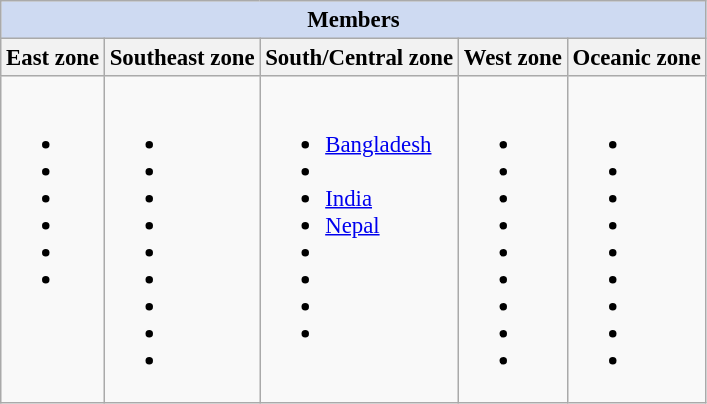<table class="wikitable" style="text-valign:center;font-size:95%">
<tr>
<th colspan=5 style="background:#cedaf2;">Members</th>
</tr>
<tr>
<th>East zone</th>
<th>Southeast zone</th>
<th>South/Central zone</th>
<th>West zone</th>
<th>Oceanic zone</th>
</tr>
<tr>
<td style="vertical-align:top;"><br><ul><li></li><li></li><li></li><li></li><li></li><li></li></ul></td>
<td style="vertical-align:top;"><br><ul><li></li><li></li><li></li><li></li><li></li><li></li><li></li><li></li><li></li></ul></td>
<td style="vertical-align:top;"><br><ul><li> <a href='#'>Bangladesh</a></li><li></li><li> <a href='#'>India</a></li><li> <a href='#'>Nepal</a></li><li></li><li></li><li></li><li></li></ul></td>
<td style="vertical-align:top;"><br><ul><li></li><li></li><li></li><li></li><li></li><li></li><li></li><li></li><li></li></ul></td>
<td style="vertical-align:top;"><br><ul><li></li><li></li><li></li><li></li><li></li><li></li><li></li><li></li><li></li></ul></td>
</tr>
</table>
